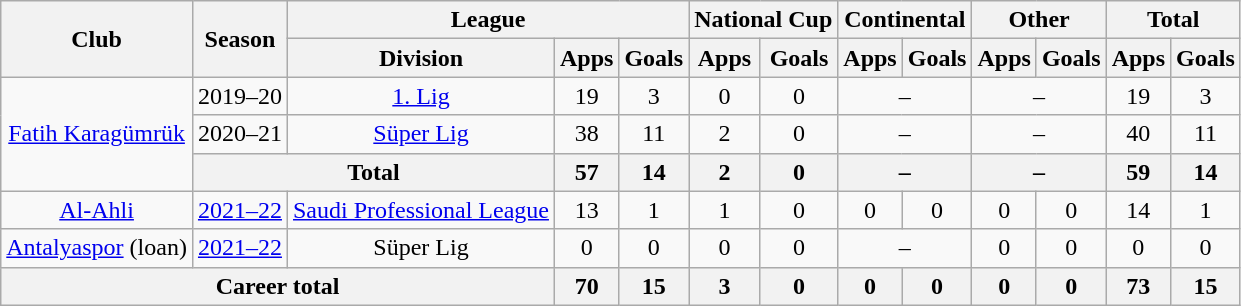<table class="wikitable" style="text-align:center">
<tr>
<th rowspan=2>Club</th>
<th rowspan=2>Season</th>
<th colspan=3>League</th>
<th colspan=2>National Cup</th>
<th colspan=2>Continental</th>
<th colspan=2>Other</th>
<th colspan=2>Total</th>
</tr>
<tr>
<th>Division</th>
<th>Apps</th>
<th>Goals</th>
<th>Apps</th>
<th>Goals</th>
<th>Apps</th>
<th>Goals</th>
<th>Apps</th>
<th>Goals</th>
<th>Apps</th>
<th>Goals</th>
</tr>
<tr>
<td rowspan=3><a href='#'>Fatih Karagümrük</a></td>
<td>2019–20</td>
<td><a href='#'>1. Lig</a></td>
<td>19</td>
<td>3</td>
<td>0</td>
<td>0</td>
<td colspan=2>–</td>
<td colspan=2>–</td>
<td>19</td>
<td>3</td>
</tr>
<tr>
<td>2020–21</td>
<td><a href='#'>Süper Lig</a></td>
<td>38</td>
<td>11</td>
<td>2</td>
<td>0</td>
<td colspan=2>–</td>
<td colspan=2>–</td>
<td>40</td>
<td>11</td>
</tr>
<tr>
<th colspan=2>Total</th>
<th>57</th>
<th>14</th>
<th>2</th>
<th>0</th>
<th colspan=2>–</th>
<th colspan=2>–</th>
<th>59</th>
<th>14</th>
</tr>
<tr>
<td><a href='#'>Al-Ahli</a></td>
<td><a href='#'>2021–22</a></td>
<td><a href='#'>Saudi Professional League</a></td>
<td>13</td>
<td>1</td>
<td>1</td>
<td>0</td>
<td>0</td>
<td>0</td>
<td>0</td>
<td>0</td>
<td>14</td>
<td>1</td>
</tr>
<tr>
<td><a href='#'>Antalyaspor</a> (loan)</td>
<td><a href='#'>2021–22</a></td>
<td>Süper Lig</td>
<td>0</td>
<td>0</td>
<td>0</td>
<td>0</td>
<td colspan=2>–</td>
<td>0</td>
<td>0</td>
<td>0</td>
<td>0</td>
</tr>
<tr>
<th colspan=3>Career total</th>
<th>70</th>
<th>15</th>
<th>3</th>
<th>0</th>
<th>0</th>
<th>0</th>
<th>0</th>
<th>0</th>
<th>73</th>
<th>15</th>
</tr>
</table>
